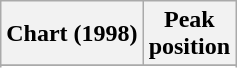<table class="wikitable sortable">
<tr>
<th>Chart (1998)</th>
<th>Peak<br>position</th>
</tr>
<tr>
</tr>
<tr>
</tr>
<tr>
</tr>
<tr>
</tr>
<tr>
</tr>
<tr>
</tr>
<tr>
</tr>
<tr>
</tr>
<tr>
</tr>
</table>
